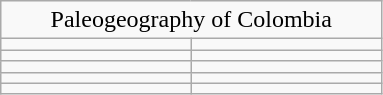<table class="wikitable floatright" width=255px>
<tr>
<td colspan="2" style="text-align:center;">Paleogeography of Colombia</td>
</tr>
<tr>
<td></td>
<td></td>
</tr>
<tr>
<td></td>
<td></td>
</tr>
<tr>
<td></td>
<td></td>
</tr>
<tr>
<td></td>
<td></td>
</tr>
<tr>
<td></td>
<td></td>
</tr>
</table>
